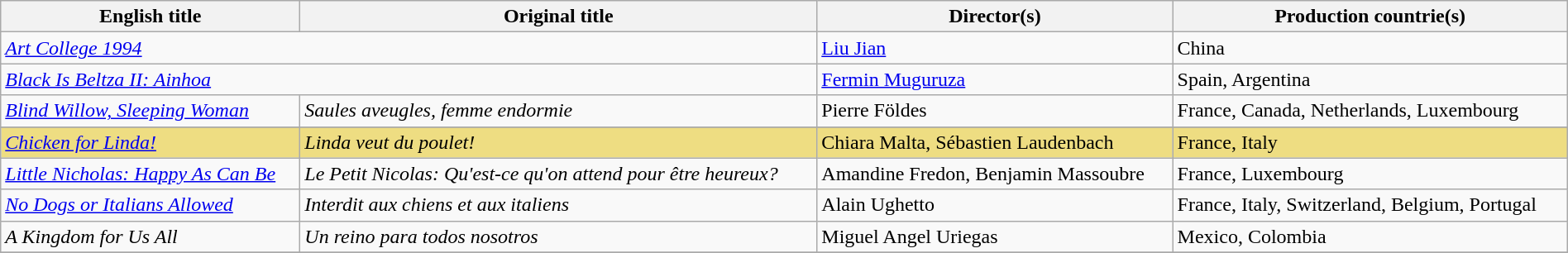<table class="sortable wikitable" style="width:100%; margin-bottom:4px" cellpadding="5">
<tr>
<th scope="col">English title</th>
<th scope="col">Original title</th>
<th scope="col">Director(s)</th>
<th scope="col">Production countrie(s)</th>
</tr>
<tr>
<td colspan="2"><em><a href='#'>Art College 1994</a></em></td>
<td><a href='#'>Liu Jian</a></td>
<td>China</td>
</tr>
<tr>
<td colspan="2"><em><a href='#'>Black Is Beltza II: Ainhoa</a></em></td>
<td><a href='#'>Fermin Muguruza</a></td>
<td>Spain, Argentina</td>
</tr>
<tr>
<td><em><a href='#'>Blind Willow, Sleeping Woman</a></em></td>
<td><em>Saules aveugles, femme endormie</em></td>
<td>Pierre Földes</td>
<td>France, Canada, Netherlands, Luxembourg</td>
</tr>
<tr>
</tr>
<tr style="background:#EEDD82">
<td><em><a href='#'>Chicken for Linda!</a></em></td>
<td><em>Linda veut du poulet!</em></td>
<td>Chiara Malta, Sébastien Laudenbach</td>
<td>France, Italy</td>
</tr>
<tr>
<td><em><a href='#'>Little Nicholas: Happy As Can Be</a></em></td>
<td><em>Le Petit Nicolas: Qu'est-ce qu'on attend pour être heureux?</em></td>
<td>Amandine Fredon, Benjamin Massoubre</td>
<td>France, Luxembourg</td>
</tr>
<tr>
<td><em><a href='#'>No Dogs or Italians Allowed</a></em></td>
<td><em>Interdit aux chiens et aux italiens</em></td>
<td>Alain Ughetto</td>
<td>France, Italy, Switzerland, Belgium, Portugal</td>
</tr>
<tr>
<td><em>A Kingdom for Us All</em></td>
<td><em>Un reino para todos nosotros</em></td>
<td>Miguel Angel Uriegas</td>
<td>Mexico, Colombia</td>
</tr>
<tr>
</tr>
</table>
